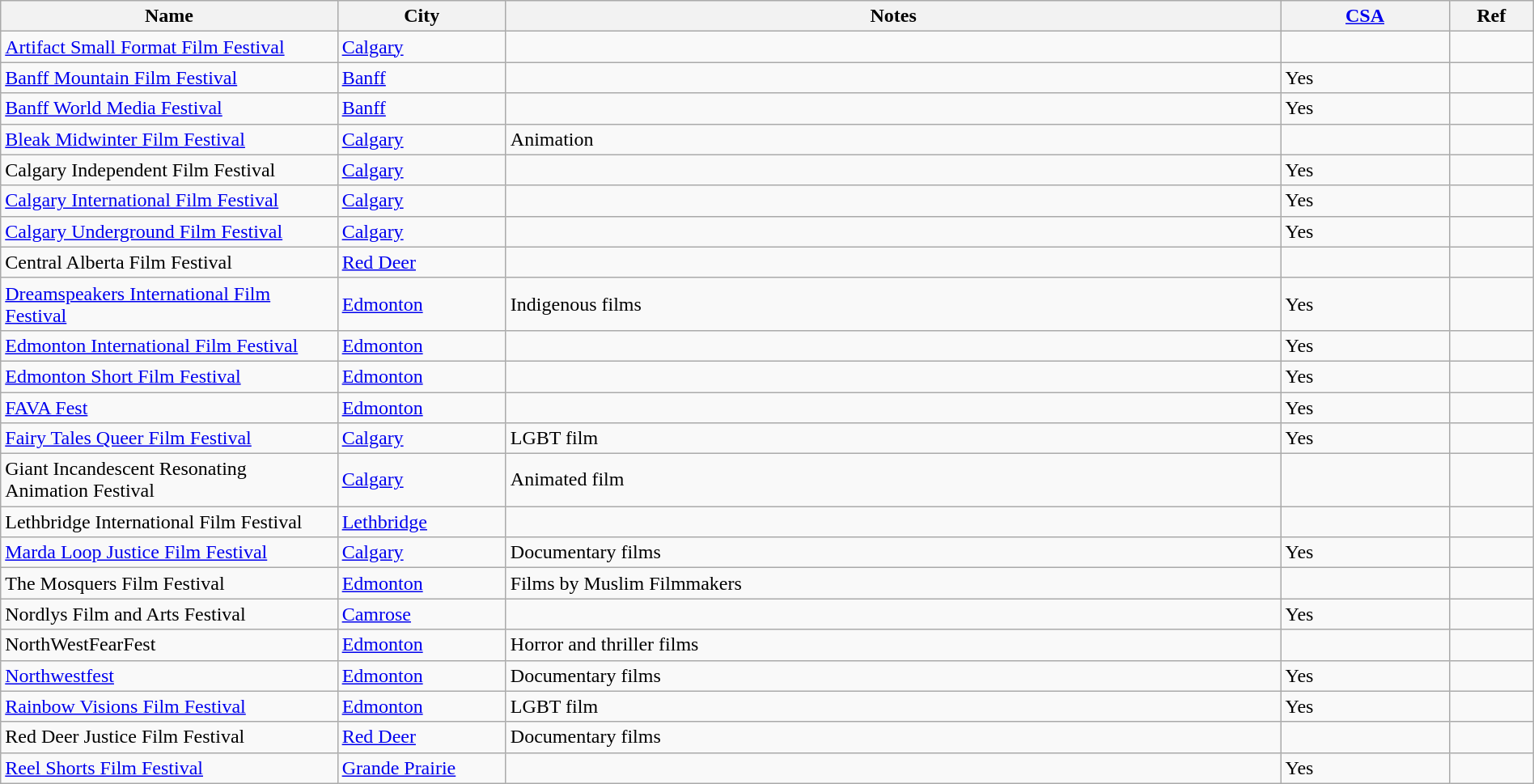<table class="wikitable sortable"  width=100%>
<tr>
<th style="width:20%;">Name</th>
<th style="width:10%;">City</th>
<th style="width:46%;">Notes</th>
<th style="width:10%;"><a href='#'>CSA</a></th>
<th style="width:5%;">Ref</th>
</tr>
<tr>
<td><a href='#'>Artifact Small Format Film Festival</a></td>
<td><a href='#'>Calgary</a></td>
<td></td>
<td></td>
<td></td>
</tr>
<tr>
<td><a href='#'>Banff Mountain Film Festival</a></td>
<td><a href='#'>Banff</a></td>
<td></td>
<td>Yes</td>
<td></td>
</tr>
<tr>
<td><a href='#'>Banff World Media Festival</a></td>
<td><a href='#'>Banff</a></td>
<td></td>
<td>Yes</td>
<td></td>
</tr>
<tr>
<td><a href='#'>Bleak Midwinter Film Festival</a></td>
<td><a href='#'>Calgary</a></td>
<td>Animation</td>
<td></td>
<td></td>
</tr>
<tr>
<td>Calgary Independent Film Festival</td>
<td><a href='#'>Calgary</a></td>
<td></td>
<td>Yes</td>
<td></td>
</tr>
<tr>
<td><a href='#'>Calgary International Film Festival</a></td>
<td><a href='#'>Calgary</a></td>
<td></td>
<td>Yes</td>
<td></td>
</tr>
<tr>
<td><a href='#'>Calgary Underground Film Festival</a></td>
<td><a href='#'>Calgary</a></td>
<td></td>
<td>Yes</td>
<td></td>
</tr>
<tr>
<td>Central Alberta Film Festival</td>
<td><a href='#'>Red Deer</a></td>
<td></td>
<td></td>
<td></td>
</tr>
<tr>
<td><a href='#'>Dreamspeakers International Film Festival</a></td>
<td><a href='#'>Edmonton</a></td>
<td>Indigenous films</td>
<td>Yes</td>
<td></td>
</tr>
<tr>
<td><a href='#'>Edmonton International Film Festival</a></td>
<td><a href='#'>Edmonton</a></td>
<td></td>
<td>Yes</td>
<td></td>
</tr>
<tr>
<td><a href='#'>Edmonton Short Film Festival</a></td>
<td><a href='#'>Edmonton</a></td>
<td></td>
<td>Yes</td>
<td></td>
</tr>
<tr>
<td><a href='#'>FAVA Fest</a></td>
<td><a href='#'>Edmonton</a></td>
<td></td>
<td>Yes</td>
<td></td>
</tr>
<tr>
<td><a href='#'>Fairy Tales Queer Film Festival</a></td>
<td><a href='#'>Calgary</a></td>
<td>LGBT film</td>
<td>Yes</td>
<td></td>
</tr>
<tr>
<td>Giant Incandescent Resonating Animation Festival</td>
<td><a href='#'>Calgary</a></td>
<td>Animated film</td>
<td></td>
<td></td>
</tr>
<tr>
<td>Lethbridge International Film Festival</td>
<td><a href='#'>Lethbridge</a></td>
<td></td>
<td></td>
<td></td>
</tr>
<tr>
<td><a href='#'>Marda Loop Justice Film Festival</a></td>
<td><a href='#'>Calgary</a></td>
<td>Documentary films</td>
<td>Yes</td>
<td></td>
</tr>
<tr>
<td>The Mosquers Film Festival</td>
<td><a href='#'>Edmonton</a></td>
<td>Films by Muslim Filmmakers</td>
<td></td>
<td></td>
</tr>
<tr>
<td>Nordlys Film and Arts Festival</td>
<td><a href='#'>Camrose</a></td>
<td></td>
<td>Yes</td>
<td></td>
</tr>
<tr>
<td>NorthWestFearFest</td>
<td><a href='#'>Edmonton</a></td>
<td>Horror and thriller films</td>
<td></td>
<td></td>
</tr>
<tr>
<td><a href='#'>Northwestfest</a></td>
<td><a href='#'>Edmonton</a></td>
<td>Documentary films</td>
<td>Yes</td>
<td></td>
</tr>
<tr>
<td><a href='#'>Rainbow Visions Film Festival</a></td>
<td><a href='#'>Edmonton</a></td>
<td>LGBT film</td>
<td>Yes</td>
<td></td>
</tr>
<tr>
<td>Red Deer Justice Film Festival</td>
<td><a href='#'>Red Deer</a></td>
<td>Documentary films</td>
<td></td>
<td></td>
</tr>
<tr>
<td><a href='#'>Reel Shorts Film Festival</a></td>
<td><a href='#'>Grande Prairie</a></td>
<td></td>
<td>Yes</td>
<td></td>
</tr>
</table>
